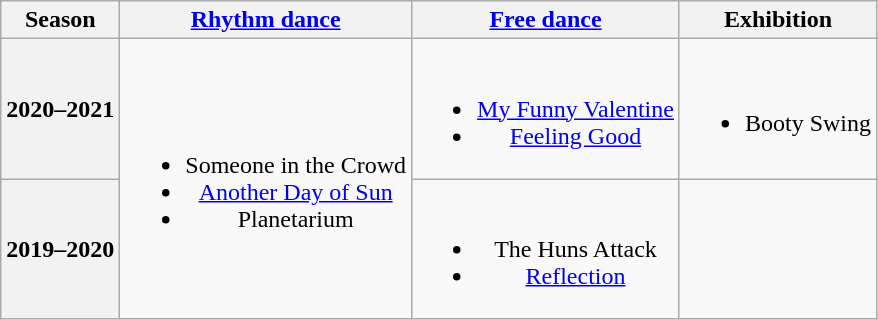<table class=wikitable style=text-align:center>
<tr>
<th>Season</th>
<th><a href='#'>Rhythm dance</a></th>
<th><a href='#'>Free dance</a></th>
<th>Exhibition</th>
</tr>
<tr>
<th>2020–2021 <br> </th>
<td rowspan=2><br><ul><li>Someone in the Crowd</li><li> <a href='#'>Another Day of Sun</a></li><li>Planetarium <br></li></ul></td>
<td><br><ul><li><a href='#'>My Funny Valentine</a> <br></li><li><a href='#'>Feeling Good</a> <br></li></ul></td>
<td><br><ul><li>Booty Swing <br></li></ul></td>
</tr>
<tr>
<th>2019–2020 <br> </th>
<td><br><ul><li>The Huns Attack <br></li><li><a href='#'>Reflection</a> <br></li></ul></td>
<td></td>
</tr>
</table>
